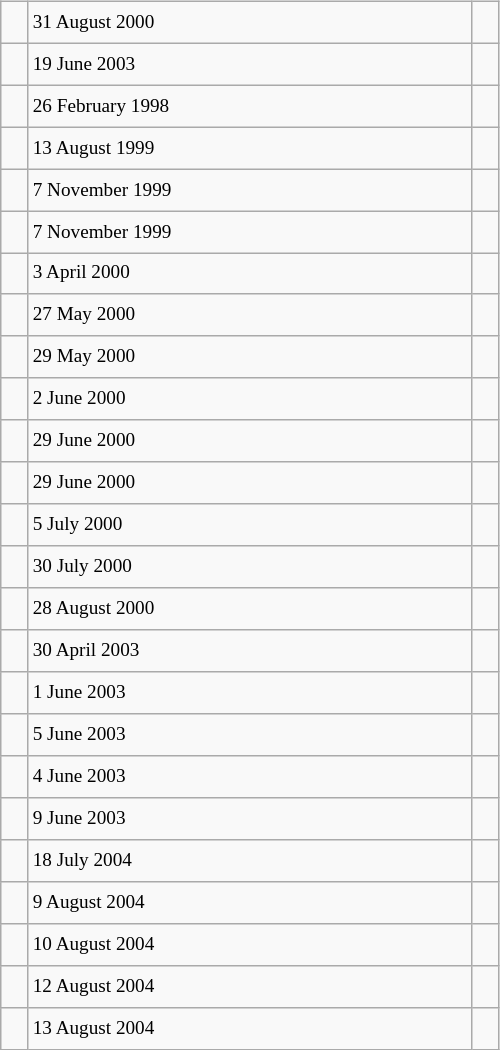<table class="wikitable" style="font-size: 80%; float: left; width: 26em; margin-right: 1em; height: 700px">
<tr>
<td></td>
<td>31 August 2000</td>
<td></td>
</tr>
<tr>
<td></td>
<td>19 June 2003</td>
<td></td>
</tr>
<tr>
<td></td>
<td>26 February 1998</td>
<td></td>
</tr>
<tr>
<td></td>
<td>13 August 1999</td>
<td></td>
</tr>
<tr>
<td></td>
<td>7 November 1999</td>
<td></td>
</tr>
<tr>
<td></td>
<td>7 November 1999</td>
<td></td>
</tr>
<tr>
<td></td>
<td>3 April 2000</td>
<td></td>
</tr>
<tr>
<td></td>
<td>27 May 2000</td>
<td></td>
</tr>
<tr>
<td></td>
<td>29 May 2000</td>
<td></td>
</tr>
<tr>
<td></td>
<td>2 June 2000</td>
<td></td>
</tr>
<tr>
<td></td>
<td>29 June 2000</td>
<td></td>
</tr>
<tr>
<td></td>
<td>29 June 2000</td>
<td></td>
</tr>
<tr>
<td></td>
<td>5 July 2000</td>
<td></td>
</tr>
<tr>
<td></td>
<td>30 July 2000</td>
<td></td>
</tr>
<tr>
<td></td>
<td>28 August 2000</td>
<td></td>
</tr>
<tr>
<td></td>
<td>30 April 2003</td>
<td></td>
</tr>
<tr>
<td></td>
<td>1 June 2003</td>
<td></td>
</tr>
<tr>
<td></td>
<td>5 June 2003</td>
<td></td>
</tr>
<tr>
<td></td>
<td>4 June 2003</td>
<td></td>
</tr>
<tr>
<td></td>
<td>9 June 2003</td>
<td></td>
</tr>
<tr>
<td></td>
<td>18 July 2004</td>
<td></td>
</tr>
<tr>
<td></td>
<td>9 August 2004</td>
<td></td>
</tr>
<tr>
<td></td>
<td>10 August 2004</td>
<td></td>
</tr>
<tr>
<td></td>
<td>12 August 2004</td>
<td></td>
</tr>
<tr>
<td></td>
<td>13 August 2004</td>
<td></td>
</tr>
</table>
